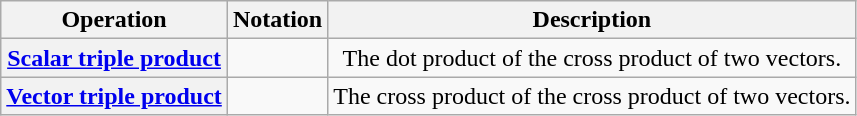<table class="wikitable" style="text-align:center">
<tr>
<th scope="col">Operation</th>
<th scope="col">Notation</th>
<th scope="col">Description</th>
</tr>
<tr>
<th scope="row"><a href='#'>Scalar triple product</a></th>
<td></td>
<td>The dot product of the cross product of two vectors.</td>
</tr>
<tr>
<th scope="row"><a href='#'>Vector triple product</a></th>
<td></td>
<td>The cross product of the cross product of two vectors.</td>
</tr>
</table>
